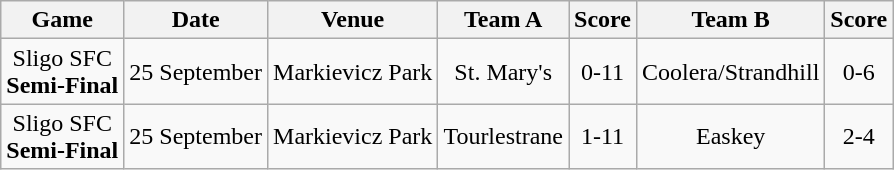<table class="wikitable">
<tr>
<th>Game</th>
<th>Date</th>
<th>Venue</th>
<th>Team A</th>
<th>Score</th>
<th>Team B</th>
<th>Score</th>
</tr>
<tr align="center">
<td>Sligo SFC<br><strong>Semi-Final</strong></td>
<td>25 September</td>
<td>Markievicz Park</td>
<td>St. Mary's</td>
<td>0-11</td>
<td>Coolera/Strandhill</td>
<td>0-6</td>
</tr>
<tr align="center">
<td>Sligo SFC<br><strong>Semi-Final</strong></td>
<td>25 September</td>
<td>Markievicz Park</td>
<td>Tourlestrane</td>
<td>1-11</td>
<td>Easkey</td>
<td>2-4</td>
</tr>
</table>
